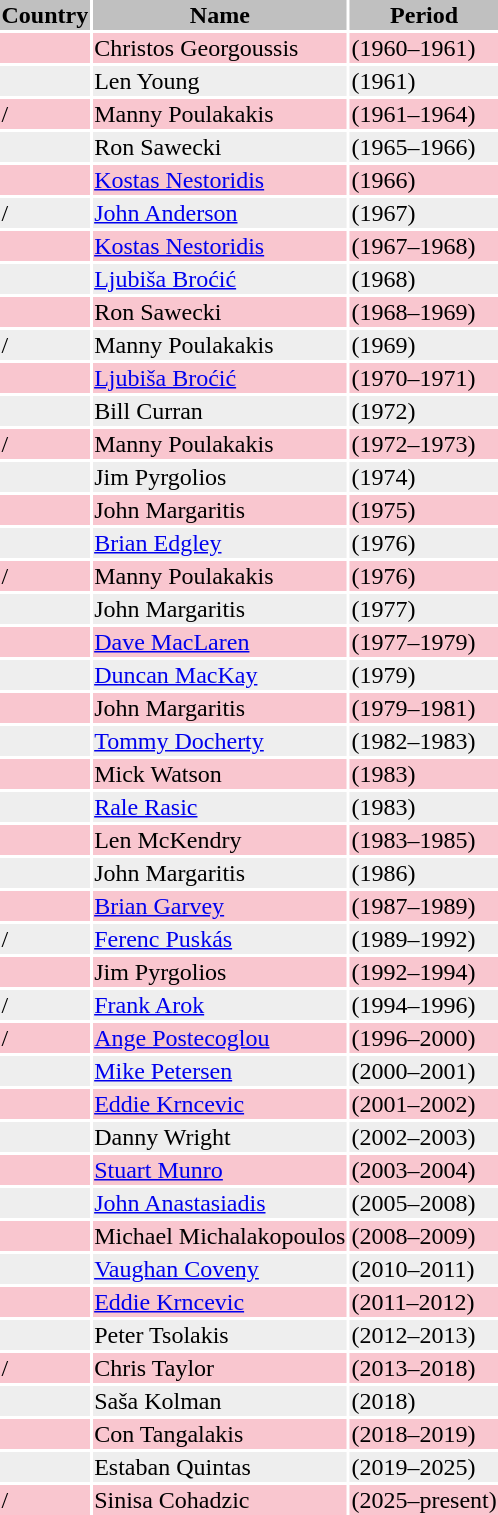<table class="toccolours">
<tr>
<th style="background:silver">Country</th>
<th style="background:silver">Name</th>
<th style="background:silver">Period</th>
</tr>
<tr style="background:#f9c6cf">
<td></td>
<td>Christos Georgoussis</td>
<td>(1960–1961)</td>
</tr>
<tr style="background:#eeeeee">
<td></td>
<td>Len Young</td>
<td>(1961)</td>
</tr>
<tr style="background:#f9c6cf">
<td>/</td>
<td>Manny Poulakakis</td>
<td>(1961–1964)</td>
</tr>
<tr style="background:#eeeeee">
<td></td>
<td>Ron Sawecki</td>
<td>(1965–1966)</td>
</tr>
<tr style="background:#f9c6cf">
<td></td>
<td><a href='#'>Kostas Nestoridis</a></td>
<td>(1966)</td>
</tr>
<tr style="background:#eeeeee">
<td>/</td>
<td><a href='#'>John Anderson</a></td>
<td>(1967)</td>
</tr>
<tr style="background:#f9c6cf">
<td></td>
<td><a href='#'>Kostas Nestoridis</a></td>
<td>(1967–1968)</td>
</tr>
<tr style="background:#eeeeee">
<td></td>
<td><a href='#'>Ljubiša Broćić</a></td>
<td>(1968)</td>
</tr>
<tr style="background:#f9c6cf">
<td></td>
<td>Ron Sawecki</td>
<td>(1968–1969)</td>
</tr>
<tr style="background:#eeeeee">
<td>/</td>
<td>Manny Poulakakis</td>
<td>(1969)</td>
</tr>
<tr style="background:#f9c6cf">
<td></td>
<td><a href='#'>Ljubiša Broćić</a></td>
<td>(1970–1971)</td>
</tr>
<tr style="background:#eeeeee">
<td></td>
<td>Bill Curran</td>
<td>(1972)</td>
</tr>
<tr style="background:#f9c6cf">
<td>/</td>
<td>Manny Poulakakis</td>
<td>(1972–1973)</td>
</tr>
<tr style="background:#eeeeee">
<td></td>
<td>Jim Pyrgolios</td>
<td>(1974)</td>
</tr>
<tr style="background:#f9c6cf">
<td></td>
<td>John Margaritis</td>
<td>(1975)</td>
</tr>
<tr style="background:#eeeeee">
<td></td>
<td><a href='#'>Brian Edgley</a></td>
<td>(1976)</td>
</tr>
<tr style="background:#f9c6cf">
<td>/</td>
<td>Manny Poulakakis</td>
<td>(1976)</td>
</tr>
<tr style="background:#eeeeee">
<td></td>
<td>John Margaritis</td>
<td>(1977)</td>
</tr>
<tr style="background:#f9c6cf">
<td></td>
<td><a href='#'>Dave MacLaren</a></td>
<td>(1977–1979)</td>
</tr>
<tr style="background:#eeeeee">
<td></td>
<td><a href='#'>Duncan MacKay</a></td>
<td>(1979)</td>
</tr>
<tr style="background:#f9c6cf">
<td></td>
<td>John Margaritis</td>
<td>(1979–1981)</td>
</tr>
<tr style="background:#eeeeee">
<td></td>
<td><a href='#'>Tommy Docherty</a></td>
<td>(1982–1983)</td>
</tr>
<tr style="background:#f9c6cf">
<td></td>
<td>Mick Watson</td>
<td>(1983)</td>
</tr>
<tr style="background:#eeeeee">
<td></td>
<td><a href='#'>Rale Rasic</a></td>
<td>(1983)</td>
</tr>
<tr style="background:#f9c6cf">
<td></td>
<td>Len McKendry</td>
<td>(1983–1985)</td>
</tr>
<tr style="background:#eeeeee">
<td></td>
<td>John Margaritis</td>
<td>(1986)</td>
</tr>
<tr style="background:#f9c6cf">
<td></td>
<td><a href='#'>Brian Garvey</a></td>
<td>(1987–1989)</td>
</tr>
<tr style="background:#eeeeee">
<td>/</td>
<td><a href='#'>Ferenc Puskás</a></td>
<td>(1989–1992)</td>
</tr>
<tr style="background:#f9c6cf">
<td></td>
<td>Jim Pyrgolios</td>
<td>(1992–1994)</td>
</tr>
<tr style="background:#eeeeee">
<td>/</td>
<td><a href='#'>Frank Arok</a></td>
<td>(1994–1996)</td>
</tr>
<tr style="background:#f9c6cf">
<td>/</td>
<td><a href='#'>Ange Postecoglou</a></td>
<td>(1996–2000)</td>
</tr>
<tr style="background:#eeeeee">
<td></td>
<td><a href='#'>Mike Petersen</a></td>
<td>(2000–2001)</td>
</tr>
<tr style="background:#f9c6cf">
<td></td>
<td><a href='#'>Eddie Krncevic</a></td>
<td>(2001–2002)</td>
</tr>
<tr style="background:#eeeeee">
<td></td>
<td>Danny Wright</td>
<td>(2002–2003)</td>
</tr>
<tr style="background:#f9c6cf">
<td></td>
<td><a href='#'>Stuart Munro</a></td>
<td>(2003–2004)</td>
</tr>
<tr style="background:#eeeeee">
<td></td>
<td><a href='#'>John Anastasiadis</a></td>
<td>(2005–2008)</td>
</tr>
<tr style="background:#f9c6cf">
<td></td>
<td>Michael Michalakopoulos</td>
<td>(2008–2009)</td>
</tr>
<tr style="background:#eeeeee">
<td></td>
<td><a href='#'>Vaughan Coveny</a></td>
<td>(2010–2011)</td>
</tr>
<tr style="background:#f9c6cf">
<td></td>
<td><a href='#'>Eddie Krncevic</a></td>
<td>(2011–2012)</td>
</tr>
<tr style="background:#eeeeee">
<td></td>
<td>Peter Tsolakis</td>
<td>(2012–2013)</td>
</tr>
<tr style="background:#f9c6cf">
<td>/</td>
<td>Chris Taylor</td>
<td>(2013–2018)</td>
</tr>
<tr style="background:#eeeeee">
<td></td>
<td>Saša Kolman</td>
<td>(2018)</td>
</tr>
<tr style="background:#f9c6cf">
<td></td>
<td>Con Tangalakis</td>
<td>(2018–2019)</td>
</tr>
<tr style="background:#eeeeee">
<td></td>
<td>Estaban Quintas</td>
<td>(2019–2025)</td>
</tr>
<tr style="background:#f9c6cf">
<td>/</td>
<td>Sinisa Cohadzic</td>
<td>(2025–present)</td>
</tr>
</table>
